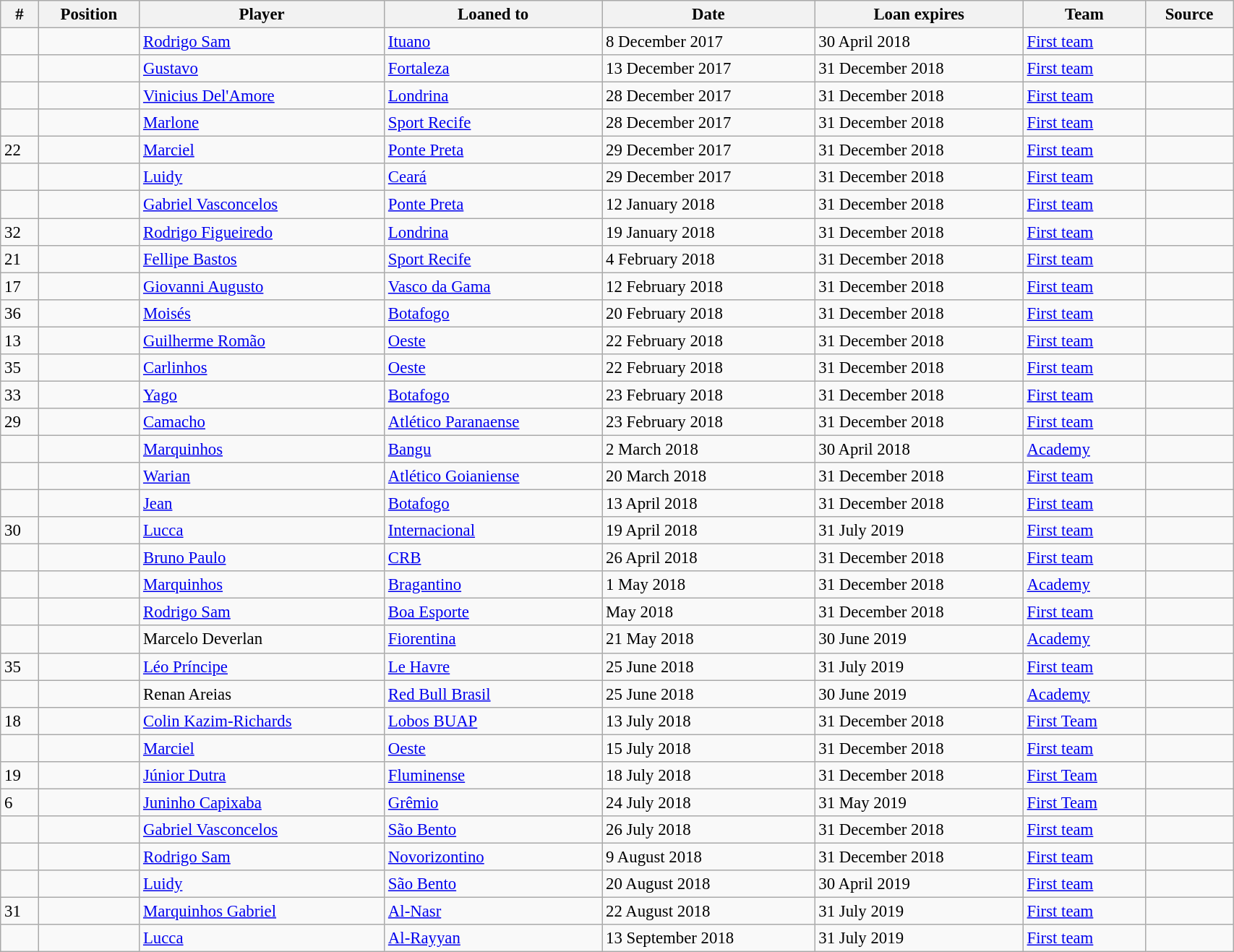<table class="wikitable sortable" style="width:90%; text-align:center; font-size:95%; text-align:left;">
<tr>
<th>#</th>
<th>Position</th>
<th>Player</th>
<th>Loaned to</th>
<th>Date</th>
<th>Loan expires</th>
<th>Team</th>
<th>Source</th>
</tr>
<tr>
<td></td>
<td></td>
<td> <a href='#'>Rodrigo Sam</a></td>
<td> <a href='#'>Ituano</a></td>
<td>8 December 2017</td>
<td>30 April 2018</td>
<td><a href='#'>First team</a></td>
<td></td>
</tr>
<tr>
<td></td>
<td></td>
<td> <a href='#'>Gustavo</a></td>
<td> <a href='#'>Fortaleza</a></td>
<td>13 December 2017</td>
<td>31 December 2018</td>
<td><a href='#'>First team</a></td>
<td></td>
</tr>
<tr>
<td></td>
<td></td>
<td> <a href='#'>Vinicius Del'Amore</a></td>
<td> <a href='#'>Londrina</a></td>
<td>28 December 2017</td>
<td>31 December 2018 </td>
<td><a href='#'>First team</a></td>
<td></td>
</tr>
<tr>
<td></td>
<td></td>
<td> <a href='#'>Marlone</a></td>
<td> <a href='#'>Sport Recife</a></td>
<td>28 December 2017</td>
<td>31 December 2018</td>
<td><a href='#'>First team</a></td>
<td></td>
</tr>
<tr>
<td>22</td>
<td></td>
<td> <a href='#'>Marciel</a></td>
<td> <a href='#'>Ponte Preta</a></td>
<td>29 December 2017</td>
<td>31 December 2018 </td>
<td><a href='#'>First team</a></td>
<td></td>
</tr>
<tr>
<td></td>
<td></td>
<td> <a href='#'>Luidy</a></td>
<td> <a href='#'>Ceará</a></td>
<td>29 December 2017</td>
<td>31 December 2018 </td>
<td><a href='#'>First team</a></td>
<td></td>
</tr>
<tr>
<td></td>
<td></td>
<td> <a href='#'>Gabriel Vasconcelos</a></td>
<td> <a href='#'>Ponte Preta</a></td>
<td>12 January 2018</td>
<td>31 December 2018 </td>
<td><a href='#'>First team</a></td>
<td></td>
</tr>
<tr>
<td>32</td>
<td></td>
<td> <a href='#'>Rodrigo Figueiredo</a></td>
<td> <a href='#'>Londrina</a></td>
<td>19 January 2018</td>
<td>31 December 2018 </td>
<td><a href='#'>First team</a></td>
<td></td>
</tr>
<tr>
<td>21</td>
<td></td>
<td> <a href='#'>Fellipe Bastos</a></td>
<td> <a href='#'>Sport Recife</a></td>
<td>4 February 2018</td>
<td>31 December 2018</td>
<td><a href='#'>First team</a></td>
<td></td>
</tr>
<tr>
<td>17</td>
<td></td>
<td> <a href='#'>Giovanni Augusto</a></td>
<td> <a href='#'>Vasco da Gama</a></td>
<td>12 February 2018</td>
<td>31 December 2018</td>
<td><a href='#'>First team</a></td>
<td></td>
</tr>
<tr>
<td>36</td>
<td></td>
<td> <a href='#'>Moisés</a></td>
<td> <a href='#'>Botafogo</a></td>
<td>20 February 2018</td>
<td>31 December 2018</td>
<td><a href='#'>First team</a></td>
<td></td>
</tr>
<tr>
<td>13</td>
<td></td>
<td> <a href='#'>Guilherme Romão</a></td>
<td> <a href='#'>Oeste</a></td>
<td>22 February 2018</td>
<td>31 December 2018</td>
<td><a href='#'>First team</a></td>
<td></td>
</tr>
<tr>
<td>35</td>
<td></td>
<td> <a href='#'>Carlinhos</a></td>
<td> <a href='#'>Oeste</a></td>
<td>22 February 2018</td>
<td>31 December 2018</td>
<td><a href='#'>First team</a></td>
<td></td>
</tr>
<tr>
<td>33</td>
<td></td>
<td> <a href='#'>Yago</a></td>
<td> <a href='#'>Botafogo</a></td>
<td>23 February 2018</td>
<td>31 December 2018</td>
<td><a href='#'>First team</a></td>
<td></td>
</tr>
<tr>
<td>29</td>
<td></td>
<td> <a href='#'>Camacho</a></td>
<td> <a href='#'>Atlético Paranaense</a></td>
<td>23 February 2018</td>
<td>31 December 2018</td>
<td><a href='#'>First team</a></td>
<td></td>
</tr>
<tr>
<td></td>
<td></td>
<td> <a href='#'>Marquinhos</a></td>
<td> <a href='#'>Bangu</a></td>
<td>2 March 2018</td>
<td>30 April 2018</td>
<td><a href='#'>Academy</a></td>
<td></td>
</tr>
<tr>
<td></td>
<td></td>
<td> <a href='#'>Warian</a></td>
<td> <a href='#'>Atlético Goianiense</a></td>
<td>20 March 2018</td>
<td>31 December 2018</td>
<td><a href='#'>First team</a></td>
<td></td>
</tr>
<tr>
<td></td>
<td></td>
<td> <a href='#'>Jean</a></td>
<td> <a href='#'>Botafogo</a></td>
<td>13 April 2018</td>
<td>31 December 2018</td>
<td><a href='#'>First team</a></td>
<td></td>
</tr>
<tr>
<td>30</td>
<td></td>
<td> <a href='#'>Lucca</a></td>
<td> <a href='#'>Internacional</a></td>
<td>19 April 2018</td>
<td>31 July 2019 </td>
<td><a href='#'>First team</a></td>
<td></td>
</tr>
<tr>
<td></td>
<td></td>
<td> <a href='#'>Bruno Paulo</a></td>
<td> <a href='#'>CRB</a></td>
<td>26 April 2018</td>
<td>31 December 2018</td>
<td><a href='#'>First team</a></td>
<td></td>
</tr>
<tr>
<td></td>
<td></td>
<td> <a href='#'>Marquinhos</a></td>
<td> <a href='#'>Bragantino</a></td>
<td>1 May 2018</td>
<td>31 December 2018</td>
<td><a href='#'>Academy</a></td>
<td></td>
</tr>
<tr>
<td></td>
<td></td>
<td> <a href='#'>Rodrigo Sam</a></td>
<td> <a href='#'>Boa Esporte</a></td>
<td>May 2018</td>
<td>31 December 2018 </td>
<td><a href='#'>First team</a></td>
<td></td>
</tr>
<tr>
<td></td>
<td></td>
<td> Marcelo Deverlan</td>
<td> <a href='#'>Fiorentina</a></td>
<td>21 May 2018</td>
<td>30 June 2019</td>
<td><a href='#'>Academy</a></td>
<td></td>
</tr>
<tr>
<td>35</td>
<td></td>
<td> <a href='#'>Léo Príncipe</a></td>
<td> <a href='#'>Le Havre</a></td>
<td>25 June 2018</td>
<td>31 July 2019</td>
<td><a href='#'>First team</a></td>
<td></td>
</tr>
<tr>
<td></td>
<td></td>
<td> Renan Areias</td>
<td> <a href='#'>Red Bull Brasil</a></td>
<td>25 June 2018</td>
<td>30 June 2019</td>
<td><a href='#'>Academy</a></td>
<td></td>
</tr>
<tr>
<td>18</td>
<td></td>
<td> <a href='#'>Colin Kazim-Richards</a></td>
<td> <a href='#'>Lobos BUAP</a></td>
<td>13 July 2018</td>
<td>31 December 2018</td>
<td><a href='#'>First Team</a></td>
<td></td>
</tr>
<tr>
<td></td>
<td></td>
<td> <a href='#'>Marciel</a></td>
<td> <a href='#'>Oeste</a></td>
<td>15 July 2018</td>
<td>31 December 2018</td>
<td><a href='#'>First team</a></td>
<td></td>
</tr>
<tr>
<td>19</td>
<td></td>
<td> <a href='#'>Júnior Dutra</a></td>
<td> <a href='#'>Fluminense</a></td>
<td>18 July 2018</td>
<td>31 December 2018</td>
<td><a href='#'>First Team</a></td>
<td></td>
</tr>
<tr>
<td>6</td>
<td></td>
<td> <a href='#'>Juninho Capixaba</a></td>
<td> <a href='#'>Grêmio</a></td>
<td>24 July 2018</td>
<td>31 May 2019</td>
<td><a href='#'>First Team</a></td>
<td></td>
</tr>
<tr>
<td></td>
<td></td>
<td> <a href='#'>Gabriel Vasconcelos</a></td>
<td> <a href='#'>São Bento</a></td>
<td>26 July 2018</td>
<td>31 December 2018</td>
<td><a href='#'>First team</a></td>
<td></td>
</tr>
<tr>
<td></td>
<td></td>
<td> <a href='#'>Rodrigo Sam</a></td>
<td> <a href='#'>Novorizontino</a></td>
<td>9 August 2018</td>
<td>31 December 2018</td>
<td><a href='#'>First team</a></td>
<td></td>
</tr>
<tr>
<td></td>
<td></td>
<td> <a href='#'>Luidy</a></td>
<td> <a href='#'>São Bento</a></td>
<td>20 August 2018</td>
<td>30 April 2019</td>
<td><a href='#'>First team</a></td>
<td></td>
</tr>
<tr>
<td>31</td>
<td></td>
<td> <a href='#'>Marquinhos Gabriel</a></td>
<td> <a href='#'>Al-Nasr</a></td>
<td>22 August 2018</td>
<td>31 July 2019</td>
<td><a href='#'>First team</a></td>
<td></td>
</tr>
<tr>
<td></td>
<td></td>
<td> <a href='#'>Lucca</a></td>
<td> <a href='#'>Al-Rayyan</a></td>
<td>13 September 2018</td>
<td>31 July 2019</td>
<td><a href='#'>First team</a></td>
<td></td>
</tr>
</table>
